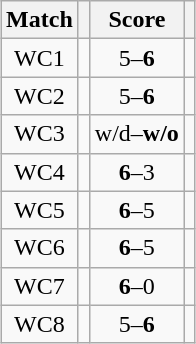<table class="wikitable" style="font-size: 100%; margin: 1em auto 1em auto;">
<tr>
<th>Match</th>
<th></th>
<th>Score</th>
<th></th>
</tr>
<tr>
<td align="center">WC1</td>
<td></td>
<td align="center">5–<strong>6</strong></td>
<td><strong></strong></td>
</tr>
<tr>
<td align="center">WC2</td>
<td></td>
<td align="center">5–<strong>6</strong></td>
<td><strong></strong></td>
</tr>
<tr>
<td align="center">WC3</td>
<td></td>
<td align="center">w/d–<strong>w/o</strong></td>
<td><strong></strong></td>
</tr>
<tr>
<td align="center">WC4</td>
<td></td>
<td align="center"><strong>6</strong>–3</td>
<td></td>
</tr>
<tr>
<td align="center">WC5</td>
<td><strong></strong></td>
<td align="center"><strong>6</strong>–5</td>
<td></td>
</tr>
<tr>
<td align="center">WC6</td>
<td><strong></strong></td>
<td align="center"><strong>6</strong>–5</td>
<td></td>
</tr>
<tr>
<td align="center">WC7</td>
<td><strong></strong></td>
<td align="center"><strong>6</strong>–0</td>
<td></td>
</tr>
<tr>
<td align="center">WC8</td>
<td></td>
<td align="center">5–<strong>6</strong></td>
<td><strong></strong></td>
</tr>
</table>
